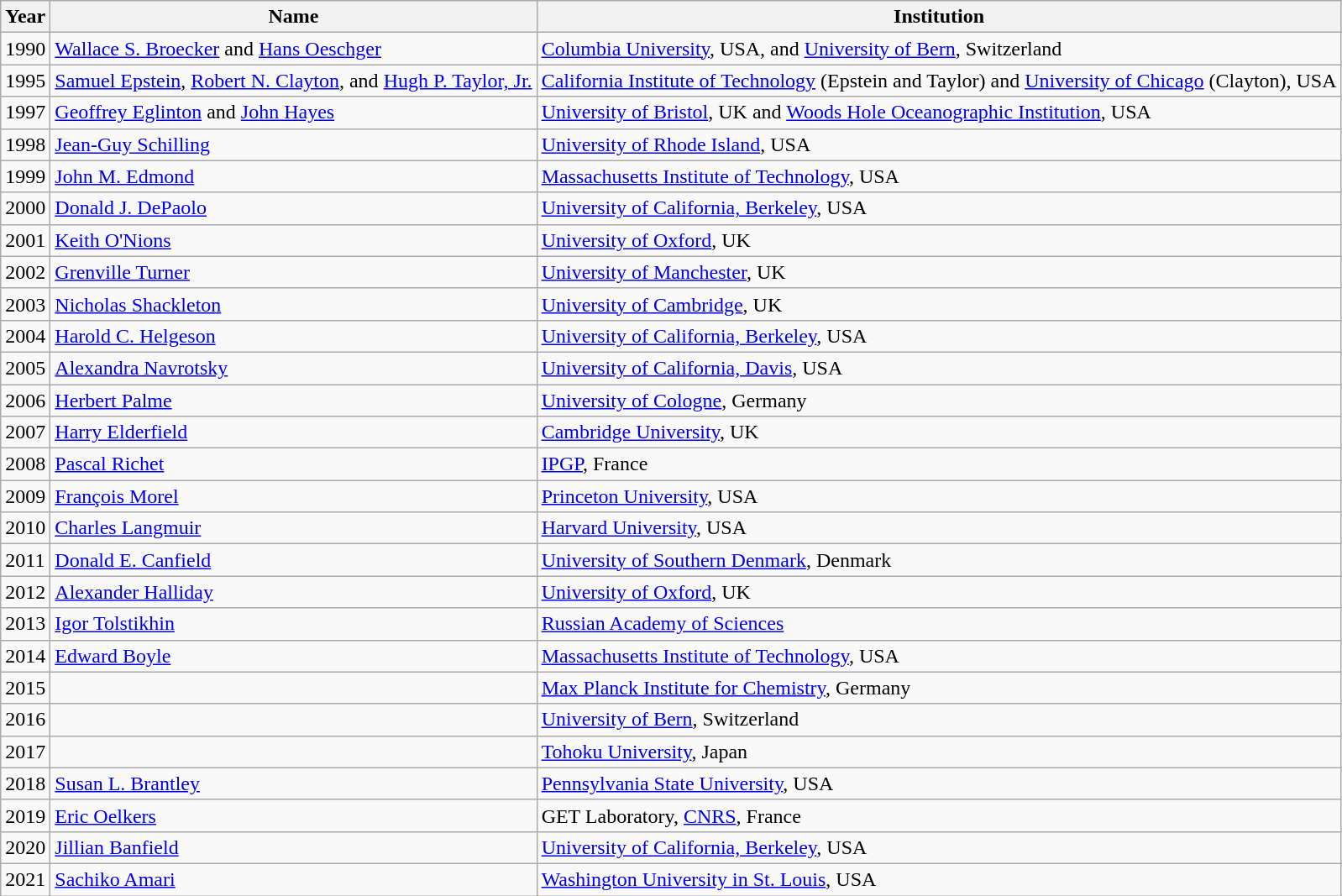<table class="wikitable" align=center>
<tr>
<th>Year</th>
<th>Name</th>
<th>Institution</th>
</tr>
<tr>
<td>1990</td>
<td><a href='#'>Wallace S. Broecker</a> and <a href='#'>Hans Oeschger</a></td>
<td><a href='#'>Columbia University</a>, USA, and <a href='#'>University of Bern</a>, Switzerland</td>
</tr>
<tr>
<td>1995</td>
<td><a href='#'>Samuel Epstein</a>, <a href='#'>Robert N. Clayton</a>, and <a href='#'>Hugh P. Taylor, Jr.</a></td>
<td><a href='#'>California Institute of Technology</a> (Epstein and Taylor) and <a href='#'>University of Chicago</a> (Clayton), USA</td>
</tr>
<tr>
<td>1997</td>
<td><a href='#'>Geoffrey Eglinton</a> and <a href='#'>John Hayes</a></td>
<td><a href='#'>University of Bristol</a>, UK and <a href='#'>Woods Hole Oceanographic Institution</a>, USA</td>
</tr>
<tr>
<td>1998</td>
<td><a href='#'>Jean-Guy Schilling</a></td>
<td><a href='#'>University of Rhode Island</a>, USA</td>
</tr>
<tr>
<td>1999</td>
<td><a href='#'>John M. Edmond</a></td>
<td><a href='#'>Massachusetts Institute of Technology</a>, USA</td>
</tr>
<tr>
<td>2000</td>
<td><a href='#'>Donald J. DePaolo</a></td>
<td><a href='#'>University of California, Berkeley</a>, USA</td>
</tr>
<tr>
<td>2001</td>
<td><a href='#'>Keith O'Nions</a></td>
<td><a href='#'>University of Oxford</a>, UK</td>
</tr>
<tr>
<td>2002</td>
<td><a href='#'>Grenville Turner</a></td>
<td><a href='#'>University of Manchester</a>, UK</td>
</tr>
<tr>
<td>2003</td>
<td><a href='#'>Nicholas Shackleton</a></td>
<td><a href='#'>University of Cambridge</a>, UK</td>
</tr>
<tr>
<td>2004</td>
<td><a href='#'>Harold C. Helgeson</a></td>
<td><a href='#'>University of California, Berkeley</a>, USA</td>
</tr>
<tr>
<td>2005</td>
<td><a href='#'>Alexandra Navrotsky</a></td>
<td><a href='#'>University of California, Davis</a>, USA</td>
</tr>
<tr>
<td>2006</td>
<td><a href='#'>Herbert Palme</a></td>
<td><a href='#'>University of Cologne</a>, Germany</td>
</tr>
<tr>
<td>2007</td>
<td><a href='#'>Harry Elderfield</a></td>
<td><a href='#'>Cambridge University</a>, UK</td>
</tr>
<tr>
<td>2008</td>
<td><a href='#'>Pascal Richet</a></td>
<td><a href='#'>IPGP</a>, France</td>
</tr>
<tr>
<td>2009</td>
<td><a href='#'>François Morel</a></td>
<td><a href='#'>Princeton University</a>, USA</td>
</tr>
<tr>
<td>2010</td>
<td><a href='#'>Charles Langmuir</a></td>
<td><a href='#'>Harvard University</a>, USA</td>
</tr>
<tr>
<td>2011</td>
<td><a href='#'>Donald E. Canfield</a></td>
<td><a href='#'>University of Southern Denmark</a>, Denmark</td>
</tr>
<tr>
<td>2012</td>
<td><a href='#'>Alexander Halliday</a></td>
<td><a href='#'>University of Oxford</a>, UK</td>
</tr>
<tr>
<td>2013</td>
<td><a href='#'>Igor Tolstikhin</a></td>
<td><a href='#'>Russian Academy of Sciences</a></td>
</tr>
<tr>
<td>2014</td>
<td><a href='#'>Edward Boyle</a></td>
<td><a href='#'>Massachusetts Institute of Technology</a>, USA</td>
</tr>
<tr>
<td>2015</td>
<td></td>
<td><a href='#'>Max Planck Institute for Chemistry</a>, Germany</td>
</tr>
<tr>
<td>2016</td>
<td></td>
<td><a href='#'>University of Bern</a>, Switzerland</td>
</tr>
<tr>
<td>2017</td>
<td></td>
<td><a href='#'>Tohoku University</a>, Japan</td>
</tr>
<tr>
<td>2018</td>
<td><a href='#'>Susan L. Brantley</a></td>
<td><a href='#'>Pennsylvania State University</a>, USA</td>
</tr>
<tr>
<td>2019</td>
<td><a href='#'>Eric Oelkers</a></td>
<td>GET Laboratory, <a href='#'>CNRS</a>, France</td>
</tr>
<tr>
<td>2020</td>
<td><a href='#'>Jillian Banfield</a></td>
<td><a href='#'>University of California, Berkeley</a>, USA</td>
</tr>
<tr>
<td>2021</td>
<td><a href='#'>Sachiko Amari</a></td>
<td><a href='#'>Washington University in St. Louis</a>, USA</td>
</tr>
</table>
